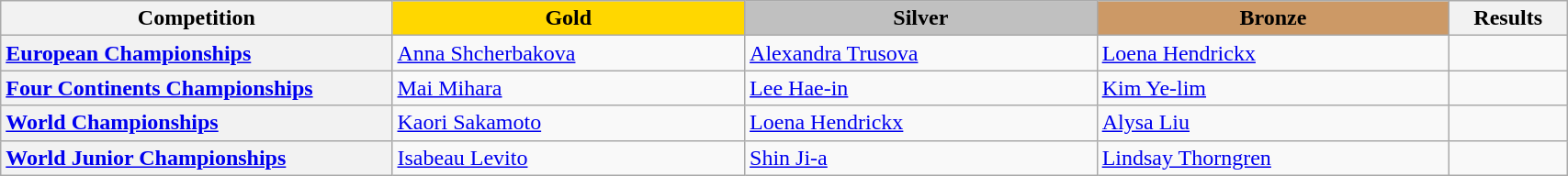<table class="wikitable unsortable" style="text-align:left; width:90%">
<tr>
<th scope="col" style="text-align:center; width:25%">Competition</th>
<td scope="col" style="text-align:center; width:22.5%; background:gold"><strong>Gold</strong></td>
<td scope="col" style="text-align:center; width:22.5%; background:silver"><strong>Silver</strong></td>
<td scope="col" style="text-align:center; width:22.5%; background:#c96"><strong>Bronze</strong></td>
<th scope="col" style="text-align:center; width:7.5%">Results</th>
</tr>
<tr>
<th scope="row" style="text-align:left"> <a href='#'>European Championships</a></th>
<td> <a href='#'>Anna Shcherbakova</a></td>
<td> <a href='#'>Alexandra Trusova</a></td>
<td> <a href='#'>Loena Hendrickx</a></td>
<td></td>
</tr>
<tr>
<th scope="row" style="text-align:left"> <a href='#'>Four Continents Championships</a></th>
<td> <a href='#'>Mai Mihara</a></td>
<td> <a href='#'>Lee Hae-in</a></td>
<td> <a href='#'>Kim Ye-lim</a></td>
<td></td>
</tr>
<tr>
<th scope="row" style="text-align:left"> <a href='#'>World Championships</a></th>
<td> <a href='#'>Kaori Sakamoto</a></td>
<td> <a href='#'>Loena Hendrickx</a></td>
<td> <a href='#'>Alysa Liu</a></td>
<td></td>
</tr>
<tr>
<th scope="row" style="text-align:left"> <a href='#'>World Junior Championships</a></th>
<td> <a href='#'>Isabeau Levito</a></td>
<td> <a href='#'>Shin Ji-a</a></td>
<td> <a href='#'>Lindsay Thorngren</a></td>
<td></td>
</tr>
</table>
